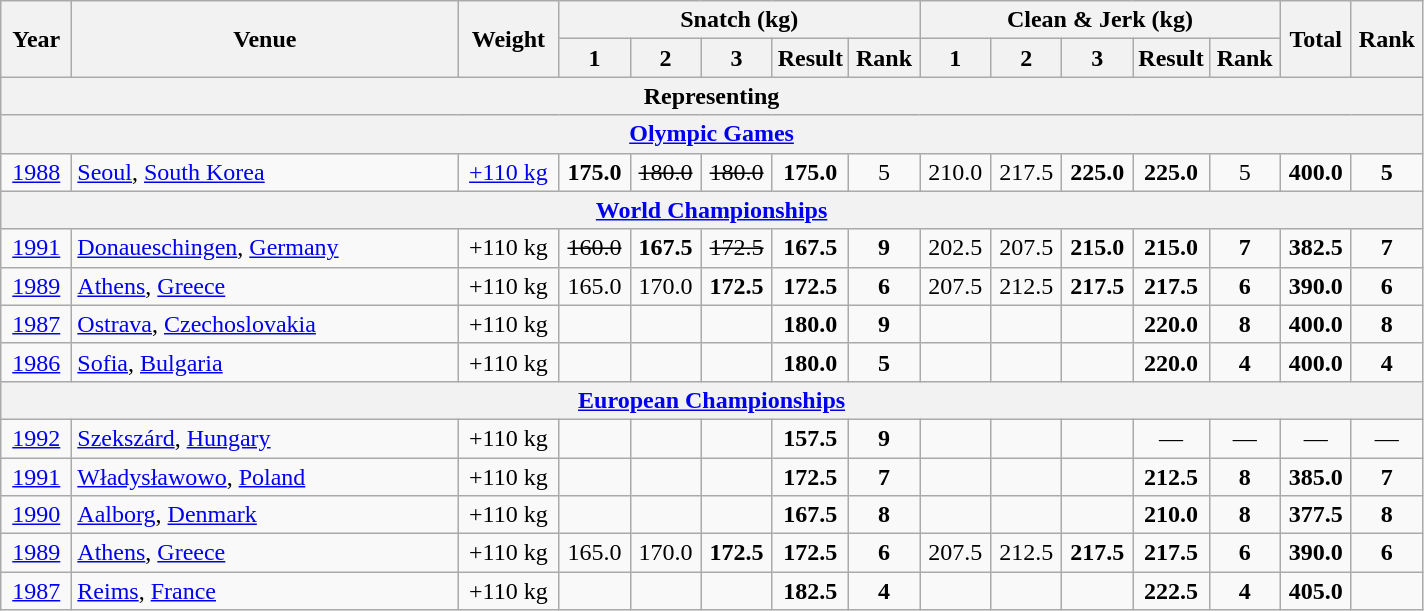<table class = "wikitable" style="text-align:center;">
<tr>
<th rowspan=2 width=40>Year</th>
<th rowspan=2 width=250>Venue</th>
<th rowspan=2 width=60>Weight</th>
<th colspan=5>Snatch (kg)</th>
<th colspan=5>Clean & Jerk (kg)</th>
<th rowspan=2 width=40>Total</th>
<th rowspan=2 width=40>Rank</th>
</tr>
<tr>
<th width=40>1</th>
<th width=40>2</th>
<th width=40>3</th>
<th width=40>Result</th>
<th width=40>Rank</th>
<th width=40>1</th>
<th width=40>2</th>
<th width=40>3</th>
<th width=40>Result</th>
<th width=40>Rank</th>
</tr>
<tr>
<th colspan=15>Representing </th>
</tr>
<tr>
<th colspan=15><a href='#'>Olympic Games</a></th>
</tr>
<tr>
<td><a href='#'>1988</a></td>
<td align=left> <a href='#'>Seoul</a>, <a href='#'>South Korea</a></td>
<td><a href='#'>+110 kg</a></td>
<td><strong>175.0</strong></td>
<td><s>180.0</s></td>
<td><s>180.0</s></td>
<td><strong>175.0</strong></td>
<td>5</td>
<td>210.0</td>
<td>217.5</td>
<td><strong>225.0</strong></td>
<td><strong>225.0</strong></td>
<td>5</td>
<td><strong>400.0</strong></td>
<td><strong>5</strong></td>
</tr>
<tr>
<th colspan=15><a href='#'>World Championships</a></th>
</tr>
<tr>
<td><a href='#'>1991</a></td>
<td align=left> <a href='#'>Donaueschingen</a>, <a href='#'>Germany</a></td>
<td>+110 kg</td>
<td><s>160.0</s></td>
<td><strong>167.5</strong></td>
<td><s>172.5</s></td>
<td><strong>167.5</strong></td>
<td><strong>9</strong></td>
<td>202.5</td>
<td>207.5</td>
<td><strong>215.0</strong></td>
<td><strong>215.0</strong></td>
<td><strong>7</strong></td>
<td><strong>382.5</strong></td>
<td><strong>7</strong></td>
</tr>
<tr>
<td><a href='#'>1989</a></td>
<td align=left> <a href='#'>Athens</a>, <a href='#'>Greece</a></td>
<td>+110 kg</td>
<td>165.0</td>
<td>170.0</td>
<td><strong>172.5</strong></td>
<td><strong>172.5</strong></td>
<td><strong>6</strong></td>
<td>207.5</td>
<td>212.5</td>
<td><strong>217.5</strong></td>
<td><strong>217.5</strong></td>
<td><strong>6</strong></td>
<td><strong>390.0</strong></td>
<td><strong>6</strong></td>
</tr>
<tr>
<td><a href='#'>1987</a></td>
<td align=left> <a href='#'>Ostrava</a>, <a href='#'>Czechoslovakia</a></td>
<td>+110 kg</td>
<td></td>
<td></td>
<td></td>
<td><strong>180.0</strong></td>
<td><strong>9</strong></td>
<td></td>
<td></td>
<td></td>
<td><strong>220.0</strong></td>
<td><strong>8</strong></td>
<td><strong>400.0</strong></td>
<td><strong>8</strong></td>
</tr>
<tr>
<td><a href='#'>1986</a></td>
<td align=left> <a href='#'>Sofia</a>, <a href='#'>Bulgaria</a></td>
<td>+110 kg</td>
<td></td>
<td></td>
<td></td>
<td><strong>180.0</strong></td>
<td><strong>5</strong></td>
<td></td>
<td></td>
<td></td>
<td><strong>220.0</strong></td>
<td><strong>4</strong></td>
<td><strong>400.0</strong></td>
<td><strong>4</strong></td>
</tr>
<tr>
<th colspan=15><a href='#'>European Championships</a></th>
</tr>
<tr>
<td><a href='#'>1992</a></td>
<td align=left> <a href='#'>Szekszárd</a>, <a href='#'>Hungary</a></td>
<td>+110 kg</td>
<td></td>
<td></td>
<td></td>
<td><strong>157.5</strong></td>
<td><strong>9</strong></td>
<td></td>
<td></td>
<td></td>
<td>—</td>
<td>—</td>
<td>—</td>
<td>—</td>
</tr>
<tr>
<td><a href='#'>1991</a></td>
<td align=left> <a href='#'>Władysławowo</a>, <a href='#'>Poland</a></td>
<td>+110 kg</td>
<td></td>
<td></td>
<td></td>
<td><strong>172.5</strong></td>
<td><strong>7</strong></td>
<td></td>
<td></td>
<td></td>
<td><strong>212.5</strong></td>
<td><strong>8</strong></td>
<td><strong>385.0</strong></td>
<td><strong>7</strong></td>
</tr>
<tr>
<td><a href='#'>1990</a></td>
<td align=left> <a href='#'>Aalborg</a>, <a href='#'>Denmark</a></td>
<td>+110 kg</td>
<td></td>
<td></td>
<td></td>
<td><strong>167.5</strong></td>
<td><strong>8</strong></td>
<td></td>
<td></td>
<td></td>
<td><strong>210.0</strong></td>
<td><strong>8</strong></td>
<td><strong>377.5</strong></td>
<td><strong>8</strong></td>
</tr>
<tr>
<td><a href='#'>1989</a></td>
<td align=left> <a href='#'>Athens</a>, <a href='#'>Greece</a></td>
<td>+110 kg</td>
<td>165.0</td>
<td>170.0</td>
<td><strong>172.5</strong></td>
<td><strong>172.5</strong></td>
<td><strong>6</strong></td>
<td>207.5</td>
<td>212.5</td>
<td><strong>217.5</strong></td>
<td><strong>217.5</strong></td>
<td><strong>6</strong></td>
<td><strong>390.0</strong></td>
<td><strong>6</strong></td>
</tr>
<tr>
<td><a href='#'>1987</a></td>
<td align=left> <a href='#'>Reims</a>, <a href='#'>France</a></td>
<td>+110 kg</td>
<td></td>
<td></td>
<td></td>
<td><strong>182.5</strong></td>
<td><strong>4</strong></td>
<td></td>
<td></td>
<td></td>
<td><strong>222.5</strong></td>
<td><strong>4</strong></td>
<td><strong>405.0</strong></td>
<td><strong></strong></td>
</tr>
</table>
